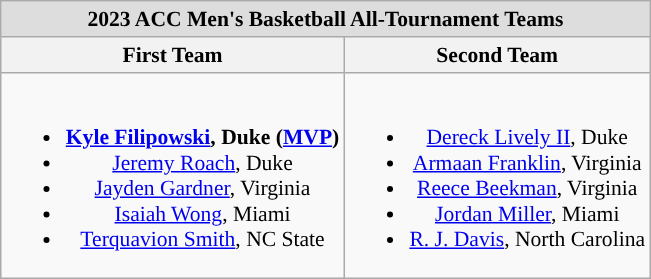<table class="wikitable" style="white-space:nowrap; font-size:90%;">
<tr>
<td colspan="2" style="text-align:center; background:#ddd;"><strong>2023 ACC Men's Basketball All-Tournament Teams</strong></td>
</tr>
<tr>
<th>First Team</th>
<th>Second Team</th>
</tr>
<tr>
<td style="text-align:center;"><br><ul><li><strong><a href='#'>Kyle Filipowski</a>, Duke (<a href='#'>MVP</a>)</strong></li><li><a href='#'>Jeremy Roach</a>, Duke</li><li><a href='#'>Jayden Gardner</a>, Virginia</li><li><a href='#'>Isaiah Wong</a>, Miami</li><li><a href='#'>Terquavion Smith</a>, NC State</li></ul></td>
<td style="text-align:center;"><br><ul><li><a href='#'>Dereck Lively II</a>, Duke</li><li><a href='#'>Armaan Franklin</a>, Virginia</li><li><a href='#'>Reece Beekman</a>, Virginia</li><li><a href='#'>Jordan Miller</a>, Miami</li><li><a href='#'>R. J. Davis</a>, North Carolina</li></ul></td>
</tr>
</table>
